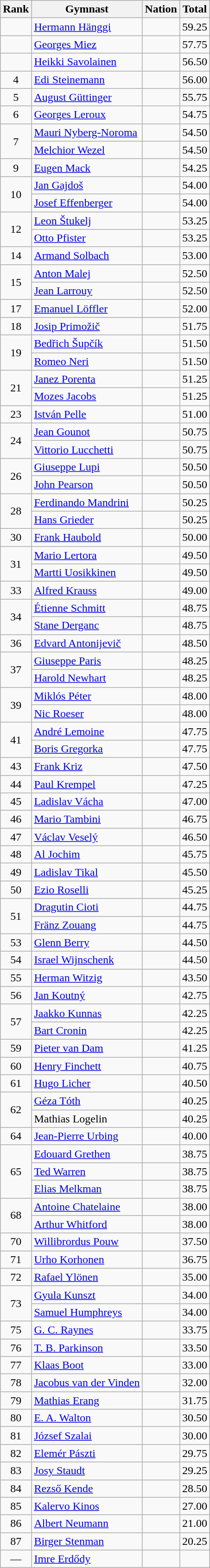<table class="wikitable sortable" style="text-align:center">
<tr>
<th>Rank</th>
<th>Gymnast</th>
<th>Nation</th>
<th>Total</th>
</tr>
<tr>
<td></td>
<td align=left><a href='#'>Hermann Hänggi</a></td>
<td align=left></td>
<td>59.25</td>
</tr>
<tr>
<td></td>
<td align=left><a href='#'>Georges Miez</a></td>
<td align=left></td>
<td>57.75</td>
</tr>
<tr>
<td></td>
<td align=left><a href='#'>Heikki Savolainen</a></td>
<td align=left></td>
<td>56.50</td>
</tr>
<tr>
<td>4</td>
<td align=left><a href='#'>Edi Steinemann</a></td>
<td align=left></td>
<td>56.00</td>
</tr>
<tr>
<td>5</td>
<td align=left><a href='#'>August Güttinger</a></td>
<td align=left></td>
<td>55.75</td>
</tr>
<tr>
<td>6</td>
<td align=left><a href='#'>Georges Leroux</a></td>
<td align=left></td>
<td>54.75</td>
</tr>
<tr>
<td rowspan=2>7</td>
<td align=left><a href='#'>Mauri Nyberg-Noroma</a></td>
<td align=left></td>
<td>54.50</td>
</tr>
<tr>
<td align=left><a href='#'>Melchior Wezel</a></td>
<td align=left></td>
<td>54.50</td>
</tr>
<tr>
<td>9</td>
<td align=left><a href='#'>Eugen Mack</a></td>
<td align=left></td>
<td>54.25</td>
</tr>
<tr>
<td rowspan=2>10</td>
<td align=left><a href='#'>Jan Gajdoš</a></td>
<td align=left></td>
<td>54.00</td>
</tr>
<tr>
<td align=left><a href='#'>Josef Effenberger</a></td>
<td align=left></td>
<td>54.00</td>
</tr>
<tr>
<td rowspan=2>12</td>
<td align=left><a href='#'>Leon Štukelj</a></td>
<td align=left></td>
<td>53.25</td>
</tr>
<tr>
<td align=left><a href='#'>Otto Pfister</a></td>
<td align=left></td>
<td>53.25</td>
</tr>
<tr>
<td>14</td>
<td align=left><a href='#'>Armand Solbach</a></td>
<td align=left></td>
<td>53.00</td>
</tr>
<tr>
<td rowspan=2>15</td>
<td align=left><a href='#'>Anton Malej</a></td>
<td align=left></td>
<td>52.50</td>
</tr>
<tr>
<td align=left><a href='#'>Jean Larrouy</a></td>
<td align=left></td>
<td>52.50</td>
</tr>
<tr>
<td>17</td>
<td align=left><a href='#'>Emanuel Löffler</a></td>
<td align=left></td>
<td>52.00</td>
</tr>
<tr>
<td>18</td>
<td align=left><a href='#'>Josip Primožič</a></td>
<td align=left></td>
<td>51.75</td>
</tr>
<tr>
<td rowspan=2>19</td>
<td align=left><a href='#'>Bedřich Šupčík</a></td>
<td align=left></td>
<td>51.50</td>
</tr>
<tr>
<td align=left><a href='#'>Romeo Neri</a></td>
<td align=left></td>
<td>51.50</td>
</tr>
<tr>
<td rowspan=2>21</td>
<td align=left><a href='#'>Janez Porenta</a></td>
<td align=left></td>
<td>51.25</td>
</tr>
<tr>
<td align=left><a href='#'>Mozes Jacobs</a></td>
<td align=left></td>
<td>51.25</td>
</tr>
<tr>
<td>23</td>
<td align=left><a href='#'>István Pelle</a></td>
<td align=left></td>
<td>51.00</td>
</tr>
<tr>
<td rowspan=2>24</td>
<td align=left><a href='#'>Jean Gounot</a></td>
<td align=left></td>
<td>50.75</td>
</tr>
<tr>
<td align=left><a href='#'>Vittorio Lucchetti</a></td>
<td align=left></td>
<td>50.75</td>
</tr>
<tr>
<td rowspan=2>26</td>
<td align=left><a href='#'>Giuseppe Lupi</a></td>
<td align=left></td>
<td>50.50</td>
</tr>
<tr>
<td align=left><a href='#'>John Pearson</a></td>
<td align=left></td>
<td>50.50</td>
</tr>
<tr>
<td rowspan=2>28</td>
<td align=left><a href='#'>Ferdinando Mandrini</a></td>
<td align=left></td>
<td>50.25</td>
</tr>
<tr>
<td align=left><a href='#'>Hans Grieder</a></td>
<td align=left></td>
<td>50.25</td>
</tr>
<tr>
<td>30</td>
<td align=left><a href='#'>Frank Haubold</a></td>
<td align=left></td>
<td>50.00</td>
</tr>
<tr>
<td rowspan=2>31</td>
<td align=left><a href='#'>Mario Lertora</a></td>
<td align=left></td>
<td>49.50</td>
</tr>
<tr>
<td align=left><a href='#'>Martti Uosikkinen</a></td>
<td align=left></td>
<td>49.50</td>
</tr>
<tr>
<td>33</td>
<td align=left><a href='#'>Alfred Krauss</a></td>
<td align=left></td>
<td>49.00</td>
</tr>
<tr>
<td rowspan=2>34</td>
<td align=left><a href='#'>Étienne Schmitt</a></td>
<td align=left></td>
<td>48.75</td>
</tr>
<tr>
<td align=left><a href='#'>Stane Derganc</a></td>
<td align=left></td>
<td>48.75</td>
</tr>
<tr>
<td>36</td>
<td align=left><a href='#'>Edvard Antonijevič</a></td>
<td align=left></td>
<td>48.50</td>
</tr>
<tr>
<td rowspan=2>37</td>
<td align=left><a href='#'>Giuseppe Paris</a></td>
<td align=left></td>
<td>48.25</td>
</tr>
<tr>
<td align=left><a href='#'>Harold Newhart</a></td>
<td align=left></td>
<td>48.25</td>
</tr>
<tr>
<td rowspan=2>39</td>
<td align=left><a href='#'>Miklós Péter</a></td>
<td align=left></td>
<td>48.00</td>
</tr>
<tr>
<td align=left><a href='#'>Nic Roeser</a></td>
<td align=left></td>
<td>48.00</td>
</tr>
<tr>
<td rowspan=2>41</td>
<td align=left><a href='#'>André Lemoine</a></td>
<td align=left></td>
<td>47.75</td>
</tr>
<tr>
<td align=left><a href='#'>Boris Gregorka</a></td>
<td align=left></td>
<td>47.75</td>
</tr>
<tr>
<td>43</td>
<td align=left><a href='#'>Frank Kriz</a></td>
<td align=left></td>
<td>47.50</td>
</tr>
<tr>
<td>44</td>
<td align=left><a href='#'>Paul Krempel</a></td>
<td align=left></td>
<td>47.25</td>
</tr>
<tr>
<td>45</td>
<td align=left><a href='#'>Ladislav Vácha</a></td>
<td align=left></td>
<td>47.00</td>
</tr>
<tr>
<td>46</td>
<td align=left><a href='#'>Mario Tambini</a></td>
<td align=left></td>
<td>46.75</td>
</tr>
<tr>
<td>47</td>
<td align=left><a href='#'>Václav Veselý</a></td>
<td align=left></td>
<td>46.50</td>
</tr>
<tr>
<td>48</td>
<td align=left><a href='#'>Al Jochim</a></td>
<td align=left></td>
<td>45.75</td>
</tr>
<tr>
<td>49</td>
<td align=left><a href='#'>Ladislav Tikal</a></td>
<td align=left></td>
<td>45.50</td>
</tr>
<tr>
<td>50</td>
<td align=left><a href='#'>Ezio Roselli</a></td>
<td align=left></td>
<td>45.25</td>
</tr>
<tr>
<td rowspan=2>51</td>
<td align=left><a href='#'>Dragutin Cioti</a></td>
<td align=left></td>
<td>44.75</td>
</tr>
<tr>
<td align=left><a href='#'>Fränz Zouang</a></td>
<td align=left></td>
<td>44.75</td>
</tr>
<tr>
<td>53</td>
<td align=left><a href='#'>Glenn Berry</a></td>
<td align=left></td>
<td>44.50</td>
</tr>
<tr>
<td>54</td>
<td align=left><a href='#'>Israel Wijnschenk</a></td>
<td align=left></td>
<td>44.50</td>
</tr>
<tr>
<td>55</td>
<td align=left><a href='#'>Herman Witzig</a></td>
<td align=left></td>
<td>43.50</td>
</tr>
<tr>
<td>56</td>
<td align=left><a href='#'>Jan Koutný</a></td>
<td align=left></td>
<td>42.75</td>
</tr>
<tr>
<td rowspan=2>57</td>
<td align=left><a href='#'>Jaakko Kunnas</a></td>
<td align=left></td>
<td>42.25</td>
</tr>
<tr>
<td align=left><a href='#'>Bart Cronin</a></td>
<td align=left></td>
<td>42.25</td>
</tr>
<tr>
<td>59</td>
<td align=left><a href='#'>Pieter van Dam</a></td>
<td align=left></td>
<td>41.25</td>
</tr>
<tr>
<td>60</td>
<td align=left><a href='#'>Henry Finchett</a></td>
<td align=left></td>
<td>40.75</td>
</tr>
<tr>
<td>61</td>
<td align=left><a href='#'>Hugo Licher</a></td>
<td align=left></td>
<td>40.50</td>
</tr>
<tr>
<td rowspan=2>62</td>
<td align=left><a href='#'>Géza Tóth</a></td>
<td align=left></td>
<td>40.25</td>
</tr>
<tr>
<td align=left>Mathias Logelin</td>
<td align=left></td>
<td>40.25</td>
</tr>
<tr>
<td>64</td>
<td align=left><a href='#'>Jean-Pierre Urbing</a></td>
<td align=left></td>
<td>40.00</td>
</tr>
<tr>
<td rowspan=3>65</td>
<td align=left><a href='#'>Edouard Grethen</a></td>
<td align=left></td>
<td>38.75</td>
</tr>
<tr>
<td align=left><a href='#'>Ted Warren</a></td>
<td align=left></td>
<td>38.75</td>
</tr>
<tr>
<td align=left><a href='#'>Elias Melkman</a></td>
<td align=left></td>
<td>38.75</td>
</tr>
<tr>
<td rowspan=2>68</td>
<td align=left><a href='#'>Antoine Chatelaine</a></td>
<td align=left></td>
<td>38.00</td>
</tr>
<tr>
<td align=left><a href='#'>Arthur Whitford</a></td>
<td align=left></td>
<td>38.00</td>
</tr>
<tr>
<td>70</td>
<td align=left><a href='#'>Willibrordus Pouw</a></td>
<td align=left></td>
<td>37.50</td>
</tr>
<tr>
<td>71</td>
<td align=left><a href='#'>Urho Korhonen</a></td>
<td align=left></td>
<td>36.75</td>
</tr>
<tr>
<td>72</td>
<td align=left><a href='#'>Rafael Ylönen</a></td>
<td align=left></td>
<td>35.00</td>
</tr>
<tr>
<td rowspan=2>73</td>
<td align=left><a href='#'>Gyula Kunszt</a></td>
<td align=left></td>
<td>34.00</td>
</tr>
<tr>
<td align=left><a href='#'>Samuel Humphreys</a></td>
<td align=left></td>
<td>34.00</td>
</tr>
<tr>
<td>75</td>
<td align=left><a href='#'>G. C. Raynes</a></td>
<td align=left></td>
<td>33.75</td>
</tr>
<tr>
<td>76</td>
<td align=left><a href='#'>T. B. Parkinson</a></td>
<td align=left></td>
<td>33.50</td>
</tr>
<tr>
<td>77</td>
<td align=left><a href='#'>Klaas Boot</a></td>
<td align=left></td>
<td>33.00</td>
</tr>
<tr>
<td>78</td>
<td align=left><a href='#'>Jacobus van der Vinden</a></td>
<td align=left></td>
<td>32.00</td>
</tr>
<tr>
<td>79</td>
<td align=left><a href='#'>Mathias Erang</a></td>
<td align=left></td>
<td>31.75</td>
</tr>
<tr>
<td>80</td>
<td align=left><a href='#'>E. A. Walton</a></td>
<td align=left></td>
<td>30.50</td>
</tr>
<tr>
<td>81</td>
<td align=left><a href='#'>József Szalai</a></td>
<td align=left></td>
<td>30.00</td>
</tr>
<tr>
<td>82</td>
<td align=left><a href='#'>Elemér Pászti</a></td>
<td align=left></td>
<td>29.75</td>
</tr>
<tr>
<td>83</td>
<td align=left><a href='#'>Josy Staudt</a></td>
<td align=left></td>
<td>29.25</td>
</tr>
<tr>
<td>84</td>
<td align=left><a href='#'>Rezső Kende</a></td>
<td align=left></td>
<td>28.50</td>
</tr>
<tr>
<td>85</td>
<td align=left><a href='#'>Kalervo Kinos</a></td>
<td align=left></td>
<td>27.00</td>
</tr>
<tr>
<td>86</td>
<td align=left><a href='#'>Albert Neumann</a></td>
<td align=left></td>
<td>21.00</td>
</tr>
<tr>
<td>87</td>
<td align=left><a href='#'>Birger Stenman</a></td>
<td align=left></td>
<td>20.25</td>
</tr>
<tr>
<td data-sort-value=88>—</td>
<td align=left><a href='#'>Imre Erdődy</a></td>
<td align=left></td>
<td data-sort-value=0.000></td>
</tr>
</table>
